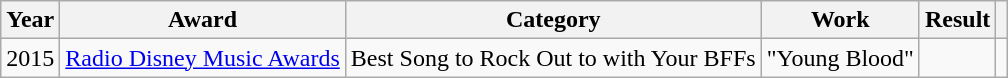<table class="wikitable">
<tr>
<th scope="col">Year</th>
<th scope="col">Award</th>
<th>Category</th>
<th scope="col">Work</th>
<th scope="col">Result</th>
<th scope="col"></th>
</tr>
<tr>
<td>2015</td>
<td><a href='#'>Radio Disney Music Awards</a></td>
<td>Best Song to Rock Out to with Your BFFs</td>
<td>"Young Blood"</td>
<td></td>
<td></td>
</tr>
</table>
